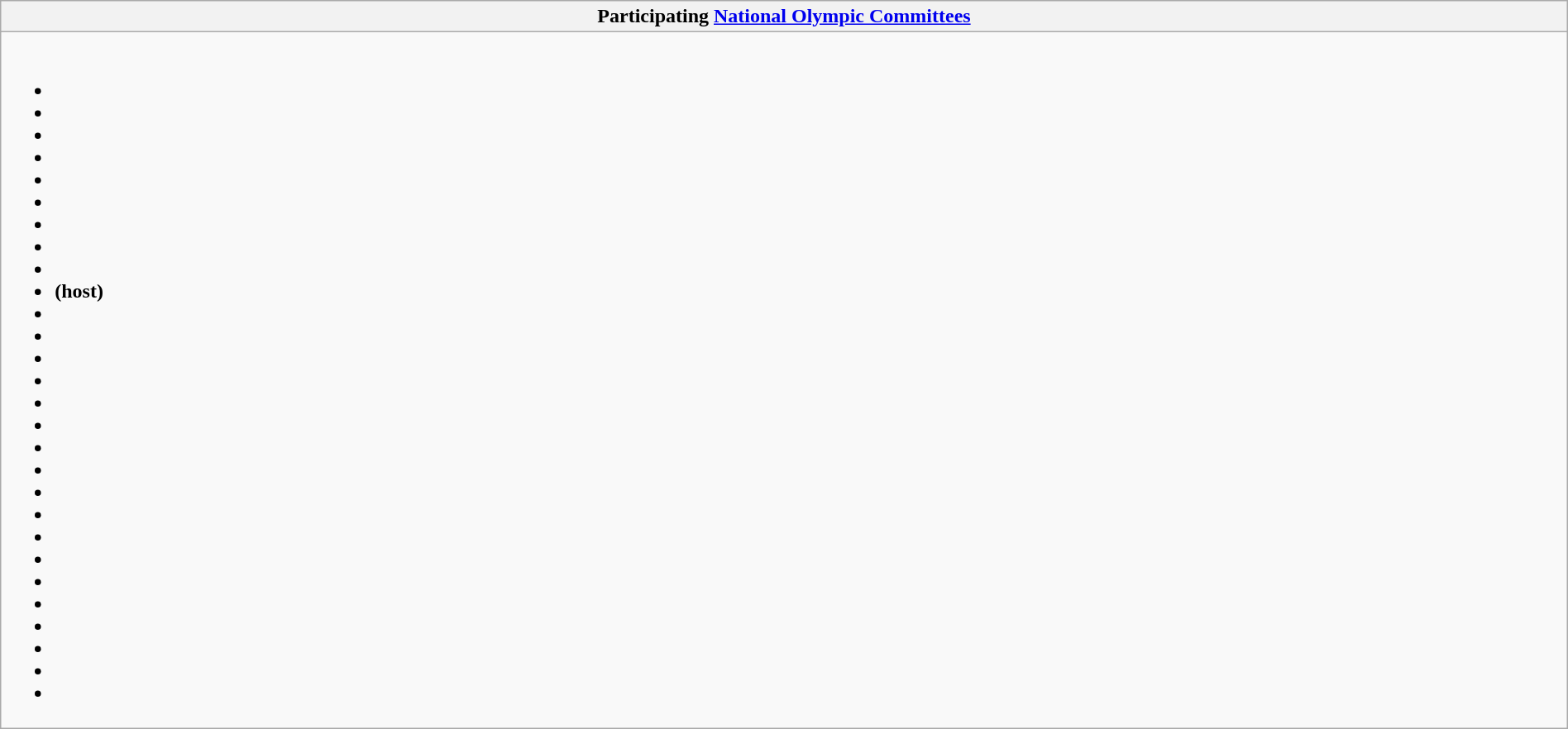<table class="wikitable collapsible" style="width:100%;">
<tr>
<th>Participating <a href='#'>National Olympic Committees</a></th>
</tr>
<tr>
<td><br><ul><li></li><li></li><li></li><li></li><li></li><li></li><li></li><li></li><li></li><li> <strong>(host)</strong></li><li></li><li></li><li></li><li></li><li></li><li></li><li></li><li></li><li></li><li></li><li></li><li></li><li></li><li></li><li></li><li></li><li></li><li></li></ul></td>
</tr>
</table>
